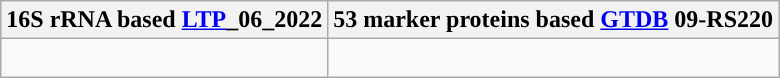<table class="wikitable">
<tr>
<th colspan=1>16S rRNA based <a href='#'>LTP</a>_06_2022</th>
<th colspan=1>53 marker proteins based <a href='#'>GTDB</a> 09-RS220</th>
</tr>
<tr>
<td style="vertical-align:top"><br></td>
<td><br></td>
</tr>
</table>
